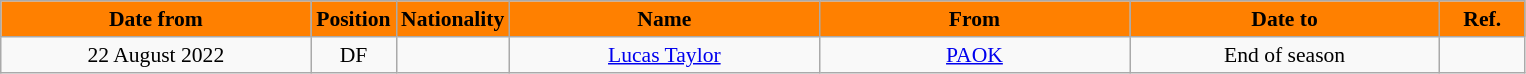<table class="wikitable" style="text-align:center; font-size:90%; ">
<tr>
<th style="background:#FF8000; color:black; width:200px;">Date from</th>
<th style="background:#FF8000; color:black; width:50px;">Position</th>
<th style="background:#FF8000; color:black; width:50px;">Nationality</th>
<th style="background:#FF8000; color:black; width:200px;">Name</th>
<th style="background:#FF8000; color:black; width:200px;">From</th>
<th style="background:#FF8000; color:black; width:200px;">Date to</th>
<th style="background:#FF8000; color:black; width:50px;">Ref.</th>
</tr>
<tr>
<td>22 August 2022</td>
<td>DF</td>
<td></td>
<td><a href='#'>Lucas Taylor</a></td>
<td><a href='#'>PAOK</a></td>
<td>End of season</td>
<td></td>
</tr>
</table>
